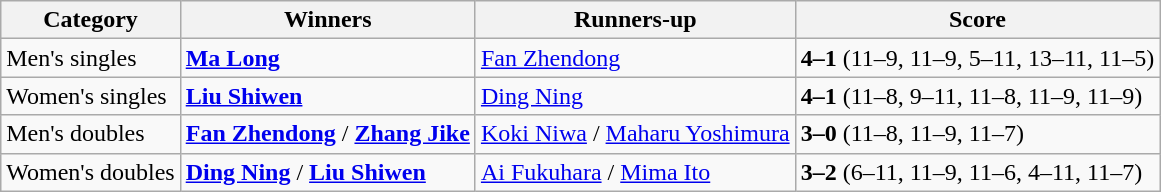<table class=wikitable style="white-space:nowrap;">
<tr>
<th>Category</th>
<th>Winners</th>
<th>Runners-up</th>
<th>Score</th>
</tr>
<tr>
<td>Men's singles</td>
<td> <strong><a href='#'>Ma Long</a></strong></td>
<td> <a href='#'>Fan Zhendong</a></td>
<td><strong>4–1</strong> (11–9, 11–9, 5–11, 13–11, 11–5)</td>
</tr>
<tr>
<td>Women's singles</td>
<td> <strong><a href='#'>Liu Shiwen</a></strong></td>
<td> <a href='#'>Ding Ning</a></td>
<td><strong>4–1</strong> (11–8, 9–11, 11–8, 11–9, 11–9)</td>
</tr>
<tr>
<td>Men's doubles</td>
<td> <strong><a href='#'>Fan Zhendong</a></strong> / <strong><a href='#'>Zhang Jike</a></strong></td>
<td> <a href='#'>Koki Niwa</a> / <a href='#'>Maharu Yoshimura</a></td>
<td><strong>3–0</strong> (11–8, 11–9, 11–7)</td>
</tr>
<tr>
<td>Women's doubles</td>
<td> <strong><a href='#'>Ding Ning</a></strong> / <strong><a href='#'>Liu Shiwen</a></strong></td>
<td> <a href='#'>Ai Fukuhara</a> / <a href='#'>Mima Ito</a></td>
<td><strong>3–2</strong> (6–11, 11–9, 11–6, 4–11, 11–7)</td>
</tr>
</table>
